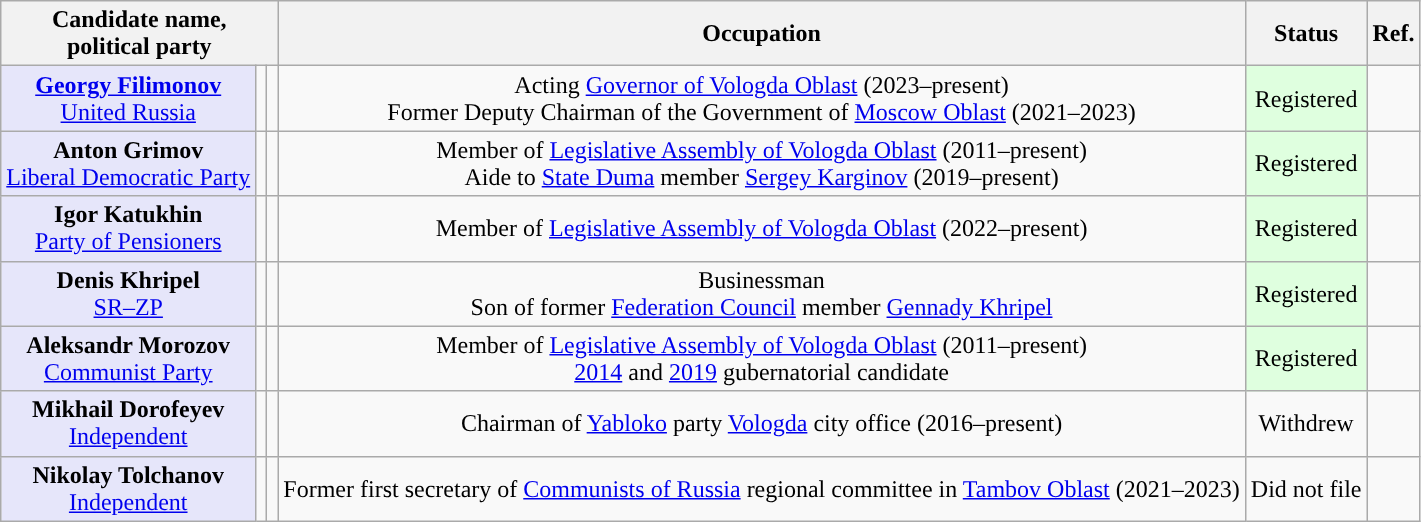<table class="wikitable" style="text-align:center;">
<tr>
<th colspan="3">Candidate name,<br>political party</th>
<th>Occupation</th>
<th>Status</th>
<th>Ref.</th>
</tr>
<tr>
<td style="background:lavender;"><strong><a href='#'>Georgy Filimonov</a></strong><br><a href='#'>United Russia</a></td>
<td style="background-color:"></td>
<td></td>
<td>Acting <a href='#'>Governor of Vologda Oblast</a> (2023–present)<br>Former Deputy Chairman of the Government of <a href='#'>Moscow Oblast</a> (2021–2023)</td>
<td bgcolor="#DFFFDF">Registered</td>
<td></td>
</tr>
<tr>
<td style="background:lavender;"><strong>Anton Grimov</strong><br><a href='#'>Liberal Democratic Party</a></td>
<td style="background-color:"></td>
<td></td>
<td>Member of <a href='#'>Legislative Assembly of Vologda Oblast</a> (2011–present)<br>Aide to <a href='#'>State Duma</a> member <a href='#'>Sergey Karginov</a> (2019–present)</td>
<td bgcolor="#DFFFDF">Registered</td>
<td></td>
</tr>
<tr>
<td style="background:lavender;"><strong>Igor Katukhin</strong><br><a href='#'>Party of Pensioners</a></td>
<td style="background-color:"></td>
<td></td>
<td>Member of <a href='#'>Legislative Assembly of Vologda Oblast</a> (2022–present)</td>
<td bgcolor="#DFFFDF">Registered</td>
<td></td>
</tr>
<tr>
<td style="background:lavender;"><strong>Denis Khripel</strong><br><a href='#'>SR–ZP</a></td>
<td style="background-color:"></td>
<td></td>
<td>Businessman<br>Son of former <a href='#'>Federation Council</a> member <a href='#'>Gennady Khripel</a></td>
<td bgcolor="#DFFFDF">Registered</td>
<td></td>
</tr>
<tr>
<td style="background:lavender;"><strong>Aleksandr Morozov</strong><br><a href='#'>Communist Party</a></td>
<td style="background-color:"></td>
<td></td>
<td>Member of <a href='#'>Legislative Assembly of Vologda Oblast</a> (2011–present)<br><a href='#'>2014</a> and <a href='#'>2019</a> gubernatorial candidate</td>
<td bgcolor="#DFFFDF">Registered</td>
<td></td>
</tr>
<tr>
<td style="background:lavender;"><strong>Mikhail Dorofeyev</strong><br><a href='#'>Independent</a></td>
<td style="background-color:"></td>
<td></td>
<td>Chairman of <a href='#'>Yabloko</a> party <a href='#'>Vologda</a> city office (2016–present)</td>
<td>Withdrew</td>
<td></td>
</tr>
<tr>
<td style="background:lavender;"><strong>Nikolay Tolchanov</strong><br><a href='#'>Independent</a></td>
<td style="background-color:"></td>
<td></td>
<td>Former first secretary of <a href='#'>Communists of Russia</a> regional committee in <a href='#'>Tambov Oblast</a> (2021–2023)</td>
<td>Did not file</td>
<td></td>
</tr>
</table>
